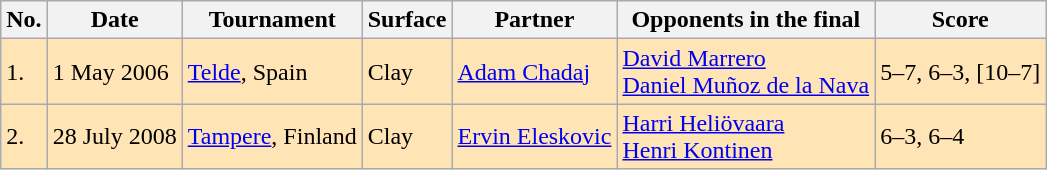<table class="wikitable">
<tr>
<th>No.</th>
<th>Date</th>
<th>Tournament</th>
<th>Surface</th>
<th>Partner</th>
<th>Opponents in the final</th>
<th>Score</th>
</tr>
<tr style="background:moccasin;">
<td>1.</td>
<td>1 May 2006</td>
<td><a href='#'>Telde</a>, Spain</td>
<td>Clay</td>
<td> <a href='#'>Adam Chadaj</a></td>
<td> <a href='#'>David Marrero</a> <br>  <a href='#'>Daniel Muñoz de la Nava</a></td>
<td>5–7, 6–3, [10–7]</td>
</tr>
<tr style="background:moccasin;">
<td>2.</td>
<td>28 July 2008</td>
<td><a href='#'>Tampere</a>, Finland</td>
<td>Clay</td>
<td> <a href='#'>Ervin Eleskovic</a></td>
<td> <a href='#'>Harri Heliövaara</a> <br>  <a href='#'>Henri Kontinen</a></td>
<td>6–3, 6–4</td>
</tr>
</table>
